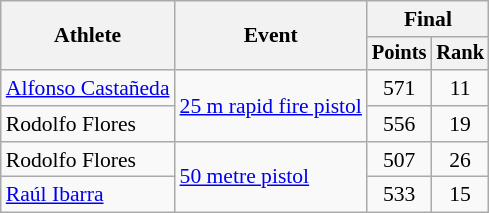<table class="wikitable" style="font-size:90%;">
<tr>
<th rowspan=2>Athlete</th>
<th rowspan=2>Event</th>
<th colspan=2>Final</th>
</tr>
<tr style="font-size:95%">
<th>Points</th>
<th>Rank</th>
</tr>
<tr align=center>
<td align=left><a href='#'>Alfonso Castañeda</a></td>
<td align=left rowspan=2><a href='#'>25 m rapid fire pistol</a></td>
<td>571</td>
<td>11</td>
</tr>
<tr align=center>
<td align=left>Rodolfo Flores</td>
<td>556</td>
<td>19</td>
</tr>
<tr align=center>
<td align=left>Rodolfo Flores</td>
<td align=left rowspan=2><a href='#'>50 metre pistol</a></td>
<td>507</td>
<td>26</td>
</tr>
<tr align=center>
<td align=left><a href='#'>Raúl Ibarra</a></td>
<td>533</td>
<td>15</td>
</tr>
</table>
